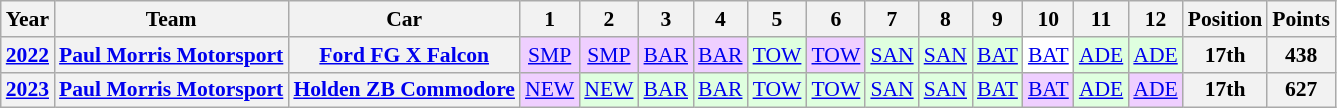<table class="wikitable" style="text-align:center; font-size:90%">
<tr>
<th>Year</th>
<th>Team</th>
<th>Car</th>
<th>1</th>
<th>2</th>
<th>3</th>
<th>4</th>
<th>5</th>
<th>6</th>
<th>7</th>
<th>8</th>
<th>9</th>
<th>10</th>
<th>11</th>
<th>12</th>
<th>Position</th>
<th>Points</th>
</tr>
<tr>
<th><a href='#'>2022</a></th>
<th><a href='#'>Paul Morris Motorsport</a></th>
<th><a href='#'>Ford FG X Falcon</a></th>
<td style="background: #efcfff"><a href='#'>SMP</a><br></td>
<td style="background: #efcfff"><a href='#'>SMP</a><br></td>
<td style="background: #efcfff"><a href='#'>BAR</a><br></td>
<td style="background: #efcfff"><a href='#'>BAR</a><br></td>
<td style="background: #dfffdf"><a href='#'>TOW</a><br></td>
<td style="background: #efcfff"><a href='#'>TOW</a><br></td>
<td style="background: #dfffdf"><a href='#'>SAN</a><br></td>
<td style="background: #dfffdf"><a href='#'>SAN</a><br></td>
<td style="background: #dfffdf"><a href='#'>BAT</a><br></td>
<td style="background: #ffffff"><a href='#'>BAT</a><br></td>
<td style="background: #dfffdf"><a href='#'>ADE</a><br></td>
<td style="background: #dfffdf"><a href='#'>ADE</a><br></td>
<th>17th</th>
<th>438</th>
</tr>
<tr>
<th><a href='#'>2023</a></th>
<th><a href='#'>Paul Morris Motorsport</a></th>
<th><a href='#'>Holden ZB Commodore</a></th>
<td style="background: #efcfff"><a href='#'>NEW</a><br></td>
<td style="background: #dfffdf"><a href='#'>NEW</a><br></td>
<td style="background: #dfffdf"><a href='#'>BAR</a><br></td>
<td style="background: #dfffdf"><a href='#'>BAR</a><br></td>
<td style="background: #dfffdf"><a href='#'>TOW</a><br></td>
<td style="background: #dfffdf"><a href='#'>TOW</a><br></td>
<td style="background: #dfffdf"><a href='#'>SAN</a><br></td>
<td style="background: #dfffdf"><a href='#'>SAN</a><br></td>
<td style="background: #dfffdf"><a href='#'>BAT</a><br></td>
<td style="background: #efcfff"><a href='#'>BAT</a><br></td>
<td style="background: #dfffdf"><a href='#'>ADE</a><br></td>
<td style="background: #efcfff"><a href='#'>ADE</a><br></td>
<th>17th</th>
<th>627</th>
</tr>
</table>
